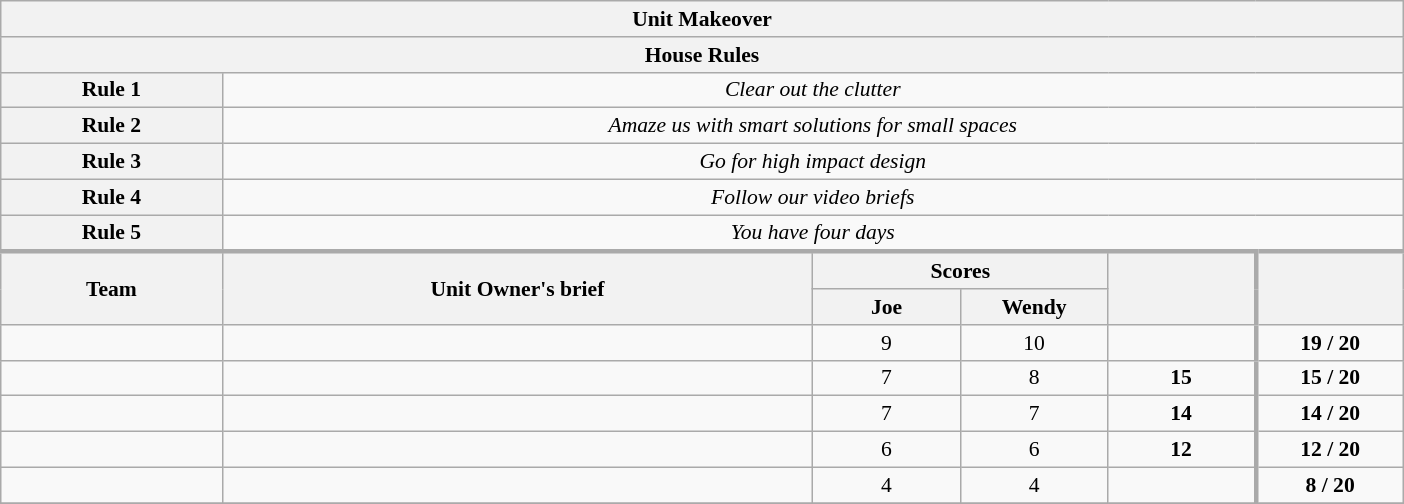<table class="wikitable plainrowheaders" style="text-align:center; font-size:90%; width:65em;">
<tr>
<th colspan="7" >Unit Makeover</th>
</tr>
<tr>
<th colspan="7">House Rules</th>
</tr>
<tr>
<th>Rule 1</th>
<td colspan="6"><em>Clear out the clutter</em></td>
</tr>
<tr>
<th>Rule 2</th>
<td colspan="6"><em>Amaze us with smart solutions for small spaces</em></td>
</tr>
<tr>
<th>Rule 3</th>
<td colspan="6"><em>Go for high impact design</em></td>
</tr>
<tr>
<th>Rule 4</th>
<td colspan="6"><em>Follow our video briefs</em></td>
</tr>
<tr>
<th>Rule 5</th>
<td colspan="6"><em>You have four days</em></td>
</tr>
<tr style="border-top:3px solid #aaa;">
<th rowspan="2">Team</th>
<th rowspan="2" style="width:40%;">Unit Owner's brief</th>
<th colspan="2" style="width:40%;">Scores</th>
<th rowspan="2" style="width:10%;"></th>
<th rowspan="2" style="width:10%; border-left:3px solid #aaa;"></th>
</tr>
<tr>
<th style="width:10%;">Joe</th>
<th style="width:10%;">Wendy</th>
</tr>
<tr>
<td style="width:15%;"></td>
<td></td>
<td>9</td>
<td>10</td>
<td></td>
<td style="border-left:3px solid #aaa;"><strong>19 / 20</strong></td>
</tr>
<tr>
<td style="width:15%;"></td>
<td></td>
<td>7</td>
<td>8</td>
<td><strong>15</strong></td>
<td style="border-left:3px solid #aaa;"><strong>15 / 20</strong></td>
</tr>
<tr>
<td style="width:15%;"></td>
<td></td>
<td>7</td>
<td>7</td>
<td><strong>14</strong></td>
<td style="border-left:3px solid #aaa;"><strong>14 / 20</strong></td>
</tr>
<tr>
<td style="width:15%;"></td>
<td></td>
<td>6</td>
<td>6</td>
<td><strong>12</strong></td>
<td style="border-left:3px solid #aaa;"><strong>12 / 20</strong></td>
</tr>
<tr>
<td style="width:15%;"></td>
<td></td>
<td>4</td>
<td>4</td>
<td></td>
<td style="border-left:3px solid #aaa;"><strong>8 / 20</strong></td>
</tr>
<tr>
</tr>
</table>
